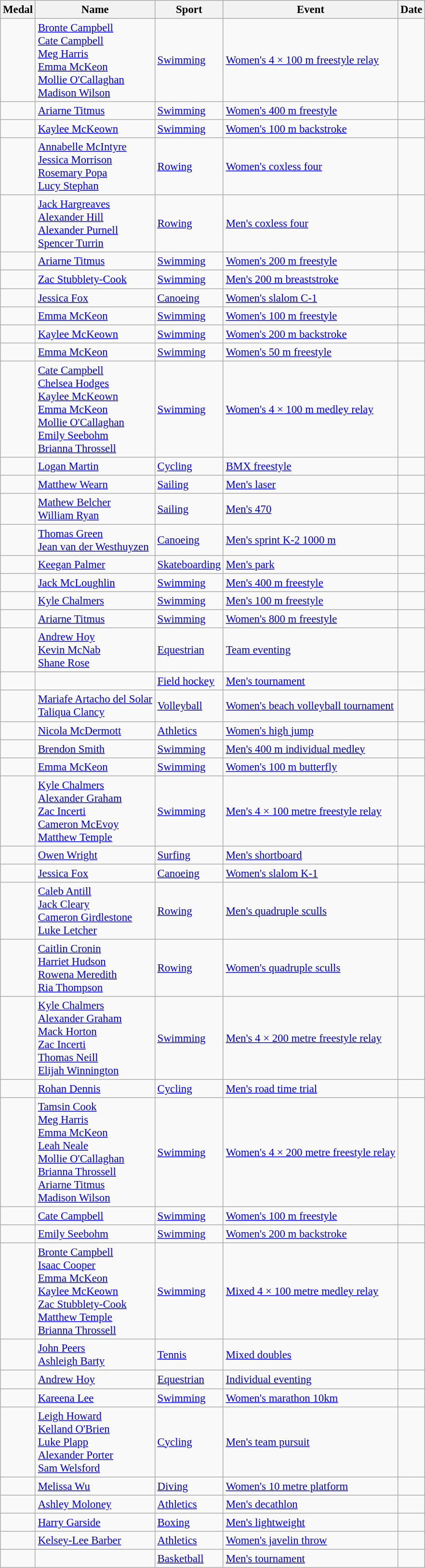<table class="wikitable sortable" style="font-size: 95%;">
<tr>
<th>Medal</th>
<th>Name</th>
<th>Sport</th>
<th>Event</th>
<th>Date</th>
</tr>
<tr>
<td></td>
<td><a href='#'>Bronte Campbell</a><br><a href='#'>Cate Campbell</a><br><a href='#'>Meg Harris</a><br><a href='#'>Emma McKeon</a><br><a href='#'>Mollie O'Callaghan</a><br><a href='#'>Madison Wilson</a></td>
<td><a href='#'>Swimming</a></td>
<td><a href='#'>Women's 4 × 100 m freestyle relay</a></td>
<td></td>
</tr>
<tr>
<td></td>
<td><a href='#'>Ariarne Titmus</a></td>
<td><a href='#'>Swimming</a></td>
<td><a href='#'>Women's 400 m freestyle</a></td>
<td></td>
</tr>
<tr>
<td></td>
<td><a href='#'>Kaylee McKeown</a></td>
<td><a href='#'>Swimming</a></td>
<td><a href='#'>Women's 100 m backstroke</a></td>
<td></td>
</tr>
<tr>
<td></td>
<td><a href='#'>Annabelle McIntyre</a><br><a href='#'>Jessica Morrison</a><br><a href='#'>Rosemary Popa</a><br><a href='#'>Lucy Stephan</a></td>
<td><a href='#'>Rowing</a></td>
<td><a href='#'>Women's coxless four</a></td>
<td></td>
</tr>
<tr>
<td></td>
<td><a href='#'>Jack Hargreaves</a><br><a href='#'>Alexander Hill</a><br><a href='#'>Alexander Purnell</a><br><a href='#'>Spencer Turrin</a></td>
<td><a href='#'>Rowing</a></td>
<td><a href='#'>Men's coxless four</a></td>
<td></td>
</tr>
<tr>
<td></td>
<td><a href='#'>Ariarne Titmus</a></td>
<td><a href='#'>Swimming</a></td>
<td><a href='#'>Women's 200 m freestyle</a></td>
<td></td>
</tr>
<tr>
<td></td>
<td><a href='#'>Zac Stubblety-Cook</a></td>
<td><a href='#'>Swimming</a></td>
<td><a href='#'>Men's 200 m breaststroke</a></td>
<td></td>
</tr>
<tr>
<td></td>
<td><a href='#'>Jessica Fox</a></td>
<td><a href='#'>Canoeing</a></td>
<td><a href='#'>Women's slalom C-1</a></td>
<td></td>
</tr>
<tr>
<td></td>
<td><a href='#'>Emma McKeon</a></td>
<td><a href='#'>Swimming</a></td>
<td><a href='#'>Women's 100 m freestyle</a></td>
<td></td>
</tr>
<tr>
<td></td>
<td><a href='#'>Kaylee McKeown</a></td>
<td><a href='#'>Swimming</a></td>
<td><a href='#'>Women's 200 m backstroke</a></td>
<td></td>
</tr>
<tr>
<td></td>
<td><a href='#'>Emma McKeon</a></td>
<td><a href='#'>Swimming</a></td>
<td><a href='#'>Women's 50 m freestyle</a></td>
<td></td>
</tr>
<tr>
<td></td>
<td><a href='#'>Cate Campbell</a><br><a href='#'>Chelsea Hodges</a><br><a href='#'>Kaylee McKeown</a><br><a href='#'>Emma McKeon</a><br><a href='#'>Mollie O'Callaghan</a><br><a href='#'>Emily Seebohm</a><br><a href='#'>Brianna Throssell</a></td>
<td><a href='#'>Swimming</a></td>
<td><a href='#'>Women's 4 × 100 m medley relay</a></td>
<td></td>
</tr>
<tr>
<td></td>
<td><a href='#'>Logan Martin</a></td>
<td><a href='#'>Cycling</a></td>
<td><a href='#'>BMX freestyle</a></td>
<td></td>
</tr>
<tr>
<td></td>
<td><a href='#'>Matthew Wearn</a></td>
<td><a href='#'>Sailing</a></td>
<td><a href='#'>Men's laser</a></td>
<td></td>
</tr>
<tr>
<td></td>
<td><a href='#'>Mathew Belcher</a><br><a href='#'>William Ryan</a></td>
<td><a href='#'>Sailing</a></td>
<td><a href='#'>Men's 470</a></td>
<td></td>
</tr>
<tr>
<td></td>
<td><a href='#'>Thomas Green</a><br><a href='#'>Jean van der Westhuyzen</a></td>
<td><a href='#'>Canoeing</a></td>
<td><a href='#'>Men's sprint K-2 1000 m</a></td>
<td></td>
</tr>
<tr>
<td></td>
<td><a href='#'>Keegan Palmer</a></td>
<td><a href='#'>Skateboarding</a></td>
<td><a href='#'>Men's park</a></td>
<td></td>
</tr>
<tr>
<td></td>
<td><a href='#'>Jack McLoughlin</a></td>
<td><a href='#'>Swimming</a></td>
<td><a href='#'>Men's 400 m freestyle</a></td>
<td></td>
</tr>
<tr>
<td></td>
<td><a href='#'>Kyle Chalmers</a></td>
<td><a href='#'>Swimming</a></td>
<td><a href='#'>Men's 100 m freestyle</a></td>
<td></td>
</tr>
<tr>
<td></td>
<td><a href='#'>Ariarne Titmus</a></td>
<td><a href='#'>Swimming</a></td>
<td><a href='#'>Women's 800 m freestyle</a></td>
<td></td>
</tr>
<tr>
<td></td>
<td><a href='#'>Andrew Hoy</a><br><a href='#'>Kevin McNab</a><br><a href='#'>Shane Rose</a></td>
<td><a href='#'>Equestrian</a></td>
<td><a href='#'>Team eventing</a></td>
<td></td>
</tr>
<tr>
<td></td>
<td></td>
<td><a href='#'>Field hockey</a></td>
<td><a href='#'>Men's tournament</a></td>
<td></td>
</tr>
<tr>
<td></td>
<td><a href='#'>Mariafe Artacho del Solar</a><br><a href='#'>Taliqua Clancy</a></td>
<td><a href='#'>Volleyball</a></td>
<td><a href='#'>Women's beach volleyball tournament</a></td>
<td></td>
</tr>
<tr>
<td></td>
<td><a href='#'>Nicola McDermott</a></td>
<td><a href='#'>Athletics</a></td>
<td><a href='#'>Women's high jump</a></td>
<td></td>
</tr>
<tr>
<td></td>
<td><a href='#'>Brendon Smith</a></td>
<td><a href='#'>Swimming</a></td>
<td><a href='#'>Men's 400 m individual medley</a></td>
<td></td>
</tr>
<tr>
<td></td>
<td><a href='#'>Emma McKeon</a></td>
<td><a href='#'>Swimming</a></td>
<td><a href='#'>Women's 100 m butterfly</a></td>
<td></td>
</tr>
<tr>
<td></td>
<td><a href='#'>Kyle Chalmers</a><br><a href='#'>Alexander Graham</a><br><a href='#'>Zac Incerti</a><br><a href='#'>Cameron McEvoy</a><br><a href='#'>Matthew Temple</a></td>
<td><a href='#'>Swimming</a></td>
<td><a href='#'>Men's 4 × 100 metre freestyle relay</a></td>
<td></td>
</tr>
<tr>
<td></td>
<td><a href='#'>Owen Wright</a></td>
<td><a href='#'>Surfing</a></td>
<td><a href='#'>Men's shortboard</a></td>
<td></td>
</tr>
<tr>
<td></td>
<td><a href='#'>Jessica Fox</a></td>
<td><a href='#'>Canoeing</a></td>
<td><a href='#'>Women's slalom K-1</a></td>
<td></td>
</tr>
<tr>
<td></td>
<td><a href='#'>Caleb Antill</a><br><a href='#'>Jack Cleary</a><br><a href='#'>Cameron Girdlestone</a><br><a href='#'>Luke Letcher</a></td>
<td><a href='#'>Rowing</a></td>
<td><a href='#'>Men's quadruple sculls</a></td>
<td></td>
</tr>
<tr>
<td></td>
<td><a href='#'>Caitlin Cronin</a><br><a href='#'>Harriet Hudson</a><br><a href='#'>Rowena Meredith</a><br><a href='#'>Ria Thompson</a></td>
<td><a href='#'>Rowing</a></td>
<td><a href='#'>Women's quadruple sculls</a></td>
<td></td>
</tr>
<tr>
<td></td>
<td><a href='#'>Kyle Chalmers</a><br><a href='#'>Alexander Graham</a><br><a href='#'>Mack Horton</a><br><a href='#'>Zac Incerti</a><br><a href='#'>Thomas Neill</a><br><a href='#'>Elijah Winnington</a></td>
<td><a href='#'>Swimming</a></td>
<td><a href='#'>Men's 4 × 200 metre freestyle relay</a></td>
<td></td>
</tr>
<tr>
<td></td>
<td><a href='#'>Rohan Dennis</a></td>
<td><a href='#'>Cycling</a></td>
<td><a href='#'>Men's road time trial</a></td>
<td></td>
</tr>
<tr>
<td></td>
<td><a href='#'>Tamsin Cook</a><br><a href='#'>Meg Harris</a><br><a href='#'>Emma McKeon</a><br><a href='#'>Leah Neale</a><br><a href='#'>Mollie O'Callaghan</a><br><a href='#'>Brianna Throssell</a><br><a href='#'>Ariarne Titmus</a><br><a href='#'>Madison Wilson</a></td>
<td><a href='#'>Swimming</a></td>
<td><a href='#'>Women's 4 × 200 metre freestyle relay</a></td>
<td></td>
</tr>
<tr>
<td></td>
<td><a href='#'>Cate Campbell</a></td>
<td><a href='#'>Swimming</a></td>
<td><a href='#'>Women's 100 m freestyle</a></td>
<td></td>
</tr>
<tr>
<td></td>
<td><a href='#'>Emily Seebohm</a></td>
<td><a href='#'>Swimming</a></td>
<td><a href='#'>Women's 200 m backstroke</a></td>
<td></td>
</tr>
<tr>
<td></td>
<td><a href='#'>Bronte Campbell</a><br><a href='#'>Isaac Cooper</a><br><a href='#'>Emma McKeon</a><br><a href='#'>Kaylee McKeown</a><br><a href='#'>Zac Stubblety-Cook</a><br><a href='#'>Matthew Temple</a><br><a href='#'>Brianna Throssell</a></td>
<td><a href='#'>Swimming</a></td>
<td><a href='#'>Mixed 4 × 100 metre medley relay</a></td>
<td></td>
</tr>
<tr>
<td></td>
<td><a href='#'>John Peers</a><br><a href='#'>Ashleigh Barty</a></td>
<td><a href='#'>Tennis</a></td>
<td><a href='#'>Mixed doubles</a></td>
<td></td>
</tr>
<tr>
<td></td>
<td><a href='#'>Andrew Hoy</a></td>
<td><a href='#'>Equestrian</a></td>
<td><a href='#'>Individual eventing</a></td>
<td></td>
</tr>
<tr>
<td></td>
<td><a href='#'>Kareena Lee</a></td>
<td><a href='#'>Swimming</a></td>
<td><a href='#'>Women's marathon 10km</a></td>
<td></td>
</tr>
<tr>
<td></td>
<td><a href='#'>Leigh Howard</a><br><a href='#'>Kelland O'Brien</a><br><a href='#'>Luke Plapp</a><br><a href='#'>Alexander Porter</a><br><a href='#'>Sam Welsford</a></td>
<td><a href='#'>Cycling</a></td>
<td><a href='#'>Men's team pursuit</a></td>
<td></td>
</tr>
<tr>
<td></td>
<td><a href='#'>Melissa Wu</a></td>
<td><a href='#'>Diving</a></td>
<td><a href='#'>Women's 10 metre platform</a></td>
<td></td>
</tr>
<tr>
<td></td>
<td><a href='#'>Ashley Moloney</a></td>
<td><a href='#'>Athletics</a></td>
<td><a href='#'>Men's decathlon</a></td>
<td></td>
</tr>
<tr>
<td></td>
<td><a href='#'>Harry Garside</a></td>
<td><a href='#'>Boxing</a></td>
<td><a href='#'>Men's lightweight</a></td>
<td></td>
</tr>
<tr>
<td></td>
<td><a href='#'>Kelsey-Lee Barber</a></td>
<td><a href='#'>Athletics</a></td>
<td><a href='#'>Women's javelin throw</a></td>
<td></td>
</tr>
<tr>
<td></td>
<td></td>
<td><a href='#'>Basketball</a></td>
<td><a href='#'>Men's tournament</a></td>
<td></td>
</tr>
</table>
